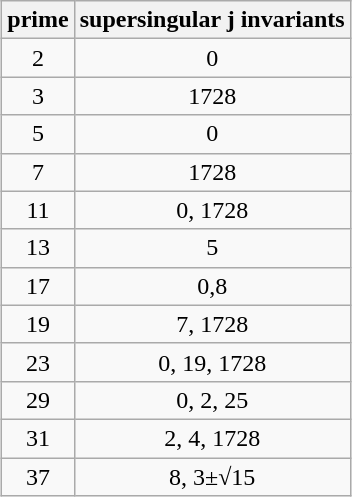<table class="wikitable" style="margin: 1em auto; text-align: center;">
<tr>
<th>prime</th>
<th>supersingular j invariants</th>
</tr>
<tr>
<td>2</td>
<td>0</td>
</tr>
<tr>
<td>3</td>
<td>1728</td>
</tr>
<tr>
<td>5</td>
<td>0</td>
</tr>
<tr>
<td>7</td>
<td>1728</td>
</tr>
<tr>
<td>11</td>
<td>0, 1728</td>
</tr>
<tr>
<td>13</td>
<td>5</td>
</tr>
<tr>
<td>17</td>
<td>0,8</td>
</tr>
<tr>
<td>19</td>
<td>7, 1728</td>
</tr>
<tr>
<td>23</td>
<td>0, 19, 1728</td>
</tr>
<tr>
<td>29</td>
<td>0, 2, 25</td>
</tr>
<tr>
<td>31</td>
<td>2, 4, 1728</td>
</tr>
<tr>
<td>37</td>
<td>8, 3±√15</td>
</tr>
</table>
